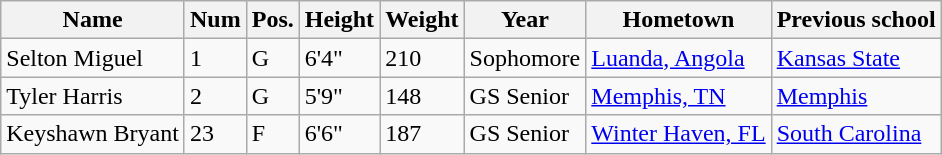<table class="wikitable sortable" border="1">
<tr>
<th>Name</th>
<th>Num</th>
<th>Pos.</th>
<th>Height</th>
<th>Weight</th>
<th>Year</th>
<th>Hometown</th>
<th class="unsortable">Previous school</th>
</tr>
<tr>
<td>Selton Miguel</td>
<td>1</td>
<td>G</td>
<td>6'4"</td>
<td>210</td>
<td>Sophomore</td>
<td><a href='#'>Luanda, Angola</a></td>
<td><a href='#'>Kansas State</a></td>
</tr>
<tr>
<td>Tyler Harris</td>
<td>2</td>
<td>G</td>
<td>5'9"</td>
<td>148</td>
<td>GS Senior</td>
<td><a href='#'>Memphis, TN</a></td>
<td><a href='#'>Memphis</a></td>
</tr>
<tr>
<td>Keyshawn Bryant</td>
<td>23</td>
<td>F</td>
<td>6'6"</td>
<td>187</td>
<td>GS Senior</td>
<td><a href='#'>Winter Haven, FL</a></td>
<td><a href='#'>South Carolina</a></td>
</tr>
</table>
